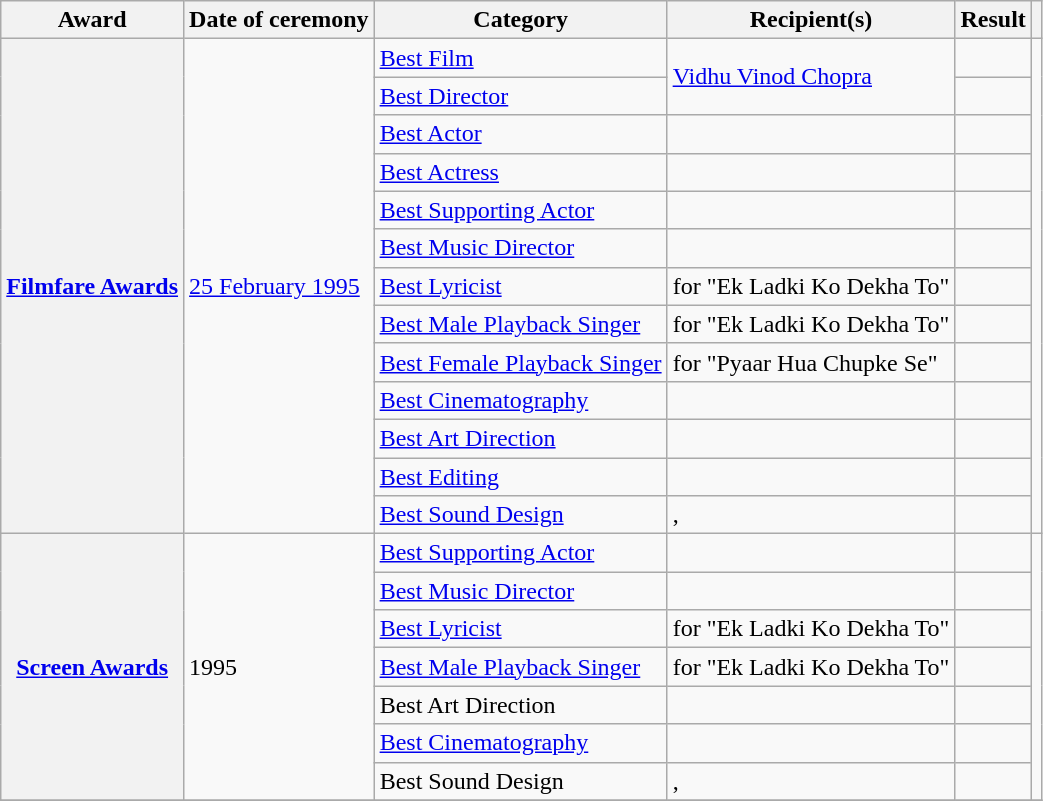<table class="wikitable plainrowheaders sortable">
<tr>
<th scope="col">Award</th>
<th scope="col">Date of ceremony</th>
<th scope="col">Category</th>
<th scope="col">Recipient(s)</th>
<th scope="col">Result</th>
<th scope="col" class="unsortable"></th>
</tr>
<tr>
<th scope="row" rowspan="13"><a href='#'>Filmfare Awards</a></th>
<td rowspan="13"><a href='#'>25 February 1995</a></td>
<td><a href='#'>Best Film</a></td>
<td rowspan="2"><a href='#'>Vidhu Vinod Chopra</a></td>
<td></td>
<td style="text-align:center;" rowspan="13"><br></td>
</tr>
<tr>
<td><a href='#'>Best Director</a></td>
<td></td>
</tr>
<tr>
<td><a href='#'>Best Actor</a></td>
<td></td>
<td></td>
</tr>
<tr>
<td><a href='#'>Best Actress</a></td>
<td></td>
<td></td>
</tr>
<tr>
<td><a href='#'>Best Supporting Actor</a></td>
<td></td>
<td></td>
</tr>
<tr>
<td><a href='#'>Best Music Director</a></td>
<td></td>
<td></td>
</tr>
<tr>
<td><a href='#'>Best Lyricist</a></td>
<td> for "Ek Ladki Ko Dekha To"</td>
<td></td>
</tr>
<tr>
<td><a href='#'>Best Male Playback Singer</a></td>
<td> for "Ek Ladki Ko Dekha To"</td>
<td></td>
</tr>
<tr>
<td><a href='#'>Best Female Playback Singer</a></td>
<td> for "Pyaar Hua Chupke Se"</td>
<td></td>
</tr>
<tr>
<td><a href='#'>Best Cinematography</a></td>
<td></td>
<td></td>
</tr>
<tr>
<td><a href='#'>Best Art Direction</a></td>
<td></td>
<td></td>
</tr>
<tr>
<td><a href='#'>Best Editing</a></td>
<td></td>
<td></td>
</tr>
<tr>
<td><a href='#'>Best Sound Design</a></td>
<td>, </td>
<td></td>
</tr>
<tr>
<th scope="row" rowspan="7"><a href='#'>Screen Awards</a></th>
<td rowspan="7">1995</td>
<td><a href='#'>Best Supporting Actor</a></td>
<td></td>
<td></td>
<td style="text-align:center;" rowspan="7"></td>
</tr>
<tr>
<td><a href='#'>Best Music Director</a></td>
<td></td>
<td></td>
</tr>
<tr>
<td><a href='#'>Best Lyricist</a></td>
<td> for "Ek Ladki Ko Dekha To"</td>
<td></td>
</tr>
<tr>
<td><a href='#'>Best Male Playback Singer</a></td>
<td> for "Ek Ladki Ko Dekha To"</td>
<td></td>
</tr>
<tr>
<td>Best Art Direction</td>
<td></td>
<td></td>
</tr>
<tr>
<td><a href='#'>Best Cinematography</a></td>
<td></td>
<td></td>
</tr>
<tr>
<td>Best Sound Design</td>
<td>, </td>
<td></td>
</tr>
<tr>
</tr>
</table>
